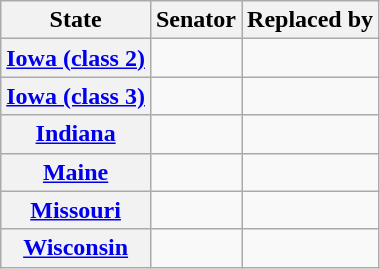<table class="wikitable sortable plainrowheaders">
<tr>
<th scope="col">State</th>
<th scope="col">Senator</th>
<th scope="col">Replaced by</th>
</tr>
<tr>
<th><a href='#'>Iowa (class 2)</a></th>
<td></td>
<td></td>
</tr>
<tr>
<th><a href='#'>Iowa (class 3)</a></th>
<td></td>
<td></td>
</tr>
<tr>
<th><a href='#'>Indiana</a></th>
<td></td>
<td></td>
</tr>
<tr>
<th><a href='#'>Maine</a></th>
<td></td>
<td></td>
</tr>
<tr>
<th><a href='#'>Missouri</a></th>
<td></td>
<td></td>
</tr>
<tr>
<th><a href='#'>Wisconsin</a></th>
<td></td>
<td></td>
</tr>
</table>
